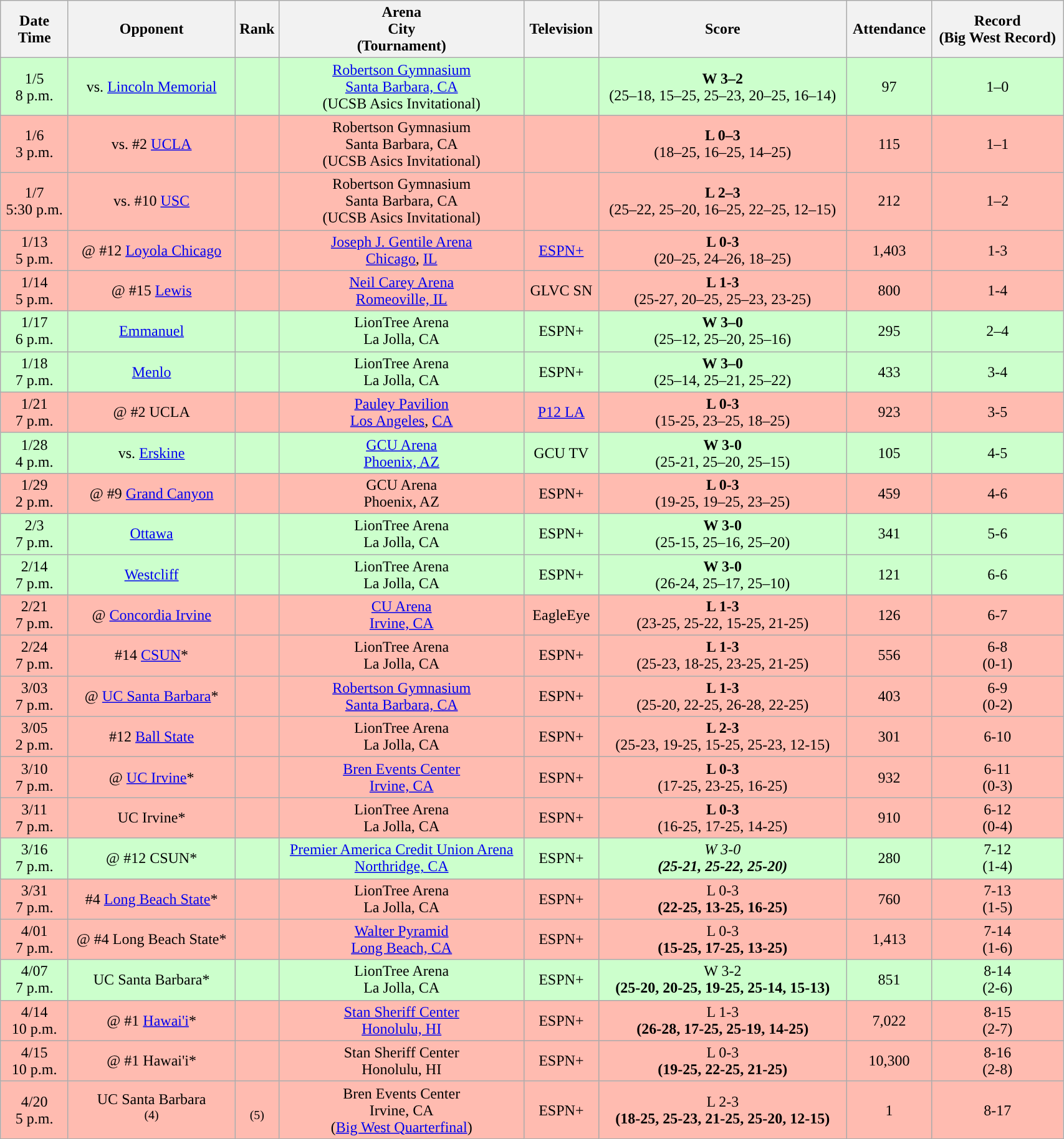<table class="wikitable sortable" style="width:90%">
<tr>
<th>Date<br>Time</th>
<th>Opponent</th>
<th>Rank</th>
<th>Arena<br>City<br>(Tournament)</th>
<th>Television</th>
<th>Score</th>
<th>Attendance</th>
<th>Record<br>(Big West Record)</th>
</tr>
<tr align="center" bgcolor="#ccffcc">
<td>1/5<br>8 p.m.</td>
<td>vs. <a href='#'>Lincoln Memorial</a></td>
<td></td>
<td><a href='#'>Robertson Gymnasium</a><br><a href='#'>Santa Barbara, CA</a><br>(UCSB Asics Invitational)</td>
<td></td>
<td><strong>W 3–2</strong><br>(25–18, 15–25, 25–23, 20–25, 16–14)</td>
<td>97</td>
<td>1–0</td>
</tr>
<tr align="center" bgcolor="#ffbbb">
<td>1/6<br>3 p.m.</td>
<td>vs. #2 <a href='#'>UCLA</a></td>
<td></td>
<td>Robertson Gymnasium<br>Santa Barbara, CA<br>(UCSB Asics Invitational)</td>
<td></td>
<td><strong>L 0–3</strong><br>(18–25, 16–25, 14–25)</td>
<td>115</td>
<td>1–1</td>
</tr>
<tr align="center" bgcolor="#ffbbb">
<td>1/7<br>5:30 p.m.</td>
<td>vs. #10 <a href='#'>USC</a></td>
<td></td>
<td>Robertson Gymnasium<br>Santa Barbara, CA<br>(UCSB Asics Invitational)</td>
<td></td>
<td><strong>L 2–3</strong><br>(25–22, 25–20, 16–25, 22–25, 12–15)</td>
<td>212</td>
<td>1–2</td>
</tr>
<tr align="center" bgcolor="#ffbbb">
<td>1/13<br>5 p.m.</td>
<td>@ #12 <a href='#'>Loyola Chicago</a></td>
<td></td>
<td><a href='#'>Joseph J. Gentile Arena</a><br><a href='#'>Chicago</a>, <a href='#'>IL</a></td>
<td><a href='#'>ESPN+</a></td>
<td><strong>L 0-3</strong><br>(20–25, 24–26, 18–25)</td>
<td>1,403</td>
<td>1-3</td>
</tr>
<tr align="center" bgcolor="#ffbbb">
<td>1/14<br>5 p.m.</td>
<td>@ #15 <a href='#'>Lewis</a></td>
<td></td>
<td><a href='#'>Neil Carey Arena</a><br><a href='#'>Romeoville, IL</a></td>
<td>GLVC SN</td>
<td><strong>L 1-3</strong><br>(25-27, 20–25, 25–23, 23-25)</td>
<td>800</td>
<td>1-4</td>
</tr>
<tr align="center" bgcolor="#ccffcc">
<td>1/17<br>6 p.m.</td>
<td><a href='#'>Emmanuel</a></td>
<td></td>
<td>LionTree Arena<br>La Jolla, CA</td>
<td>ESPN+</td>
<td><strong>W 3–0</strong><br>(25–12, 25–20, 25–16)</td>
<td>295</td>
<td>2–4</td>
</tr>
<tr align="center" bgcolor="#ccffcc">
<td>1/18<br>7 p.m.</td>
<td><a href='#'>Menlo</a></td>
<td></td>
<td>LionTree Arena<br>La Jolla, CA</td>
<td>ESPN+</td>
<td><strong>W 3–0</strong><br>(25–14, 25–21, 25–22)</td>
<td>433</td>
<td>3-4</td>
</tr>
<tr align="center" bgcolor="#ffbbb">
<td>1/21<br>7 p.m.</td>
<td>@ #2 UCLA</td>
<td></td>
<td><a href='#'>Pauley Pavilion</a> <br> <a href='#'>Los Angeles</a>, <a href='#'>CA</a></td>
<td><a href='#'>P12 LA</a></td>
<td><strong>L 0-3</strong><br>(15-25, 23–25, 18–25)</td>
<td>923</td>
<td>3-5</td>
</tr>
<tr align="center" bgcolor="#ccffcc">
<td>1/28<br>4 p.m.</td>
<td>vs. <a href='#'>Erskine</a></td>
<td></td>
<td><a href='#'>GCU Arena</a><br><a href='#'>Phoenix, AZ</a></td>
<td>GCU TV</td>
<td><strong>W 3-0</strong><br>(25-21, 25–20, 25–15)</td>
<td>105</td>
<td>4-5</td>
</tr>
<tr align="center" bgcolor="#ffbbb">
<td>1/29<br>2 p.m.</td>
<td>@ #9 <a href='#'>Grand Canyon</a></td>
<td></td>
<td>GCU Arena<br>Phoenix, AZ</td>
<td>ESPN+</td>
<td><strong>L 0-3</strong><br>(19-25, 19–25, 23–25)</td>
<td>459</td>
<td>4-6</td>
</tr>
<tr align="center" bgcolor="#ccffcc">
<td>2/3<br>7 p.m.</td>
<td><a href='#'>Ottawa</a></td>
<td></td>
<td>LionTree Arena<br>La Jolla, CA</td>
<td>ESPN+</td>
<td><strong>W 3-0</strong><br>(25-15, 25–16, 25–20)</td>
<td>341</td>
<td>5-6</td>
</tr>
<tr align="center" bgcolor="#ccffcc">
<td>2/14<br>7 p.m.</td>
<td><a href='#'>Westcliff</a></td>
<td></td>
<td>LionTree Arena<br>La Jolla, CA</td>
<td>ESPN+</td>
<td><strong>W 3-0</strong><br>(26-24, 25–17, 25–10)</td>
<td>121</td>
<td>6-6</td>
</tr>
<tr align="center" bgcolor="#ffbbb">
<td>2/21<br>7 p.m.</td>
<td>@ <a href='#'>Concordia Irvine</a></td>
<td></td>
<td><a href='#'>CU Arena</a><br><a href='#'>Irvine, CA</a></td>
<td>EagleEye</td>
<td><strong>L 1-3</strong><br>(23-25, 25-22, 15-25, 21-25)</td>
<td>126</td>
<td>6-7</td>
</tr>
<tr align="center" bgcolor="#ffbbb">
<td>2/24<br>7 p.m.</td>
<td>#14 <a href='#'>CSUN</a>*</td>
<td></td>
<td>LionTree Arena<br>La Jolla, CA</td>
<td>ESPN+</td>
<td><strong>L 1-3</strong><br>(25-23, 18-25, 23-25, 21-25)</td>
<td>556</td>
<td>6-8<br>(0-1)</td>
</tr>
<tr align="center" bgcolor="#ffbbb">
<td>3/03<br>7 p.m.</td>
<td>@ <a href='#'>UC Santa Barbara</a>*</td>
<td></td>
<td><a href='#'>Robertson Gymnasium</a><br><a href='#'>Santa Barbara, CA</a></td>
<td>ESPN+</td>
<td><strong>L 1-3</strong><br>(25-20, 22-25, 26-28, 22-25)</td>
<td>403</td>
<td>6-9<br>(0-2)</td>
</tr>
<tr align="center" bgcolor="#ffbbb">
<td>3/05<br>2 p.m.</td>
<td>#12 <a href='#'>Ball State</a></td>
<td></td>
<td>LionTree Arena<br>La Jolla, CA</td>
<td>ESPN+</td>
<td><strong>L 2-3</strong><br>(25-23, 19-25, 15-25, 25-23, 12-15)</td>
<td>301</td>
<td>6-10</td>
</tr>
<tr align="center" bgcolor="#ffbbb">
<td>3/10<br>7 p.m.</td>
<td>@ <a href='#'>UC Irvine</a>*</td>
<td></td>
<td><a href='#'>Bren Events Center</a><br><a href='#'>Irvine, CA</a></td>
<td>ESPN+</td>
<td><strong>L 0-3</strong><br>(17-25, 23-25, 16-25)</td>
<td>932</td>
<td>6-11<br>(0-3)</td>
</tr>
<tr align="center" bgcolor="#ffbbb">
<td>3/11<br>7 p.m.</td>
<td>UC Irvine*</td>
<td></td>
<td>LionTree Arena<br>La Jolla, CA</td>
<td>ESPN+</td>
<td><strong>L 0-3</strong><br>(16-25, 17-25, 14-25)</td>
<td>910</td>
<td>6-12<br>(0-4)</td>
</tr>
<tr align="center" bgcolor="#ccffcc">
<td>3/16<br>7 p.m.</td>
<td>@ #12 CSUN*</td>
<td></td>
<td><a href='#'>Premier America Credit Union Arena</a><br><a href='#'>Northridge, CA</a></td>
<td>ESPN+</td>
<td><em>W 3-0<strong><br>(25-21, 25-22, 25-20)</td>
<td>280</td>
<td>7-12<br>(1-4)</td>
</tr>
<tr align="center" bgcolor="#ffbbb">
<td>3/31<br>7 p.m.</td>
<td>#4 <a href='#'>Long Beach State</a>*</td>
<td></td>
<td>LionTree Arena<br>La Jolla, CA</td>
<td>ESPN+</td>
<td></strong>L 0-3<strong><br>(22-25, 13-25, 16-25)</td>
<td>760</td>
<td>7-13<br>(1-5)</td>
</tr>
<tr align="center" bgcolor="#ffbbb">
<td>4/01<br>7 p.m.</td>
<td>@ #4 Long Beach State*</td>
<td></td>
<td><a href='#'>Walter Pyramid</a><br><a href='#'>Long Beach, CA</a></td>
<td>ESPN+</td>
<td></strong>L 0-3<strong><br>(15-25, 17-25, 13-25)</td>
<td>1,413</td>
<td>7-14<br>(1-6)</td>
</tr>
<tr align="center" bgcolor="#ccffcc">
<td>4/07<br>7 p.m.</td>
<td>UC Santa Barbara*</td>
<td></td>
<td>LionTree Arena<br>La Jolla, CA</td>
<td>ESPN+</td>
<td></strong>W 3-2<strong><br>(25-20, 20-25, 19-25, 25-14, 15-13)</td>
<td>851</td>
<td>8-14<br>(2-6)</td>
</tr>
<tr align="center" bgcolor="#ffbbb">
<td>4/14<br>10 p.m.</td>
<td>@ #1 <a href='#'>Hawai'i</a>*</td>
<td></td>
<td><a href='#'>Stan Sheriff Center</a><br><a href='#'>Honolulu, HI</a></td>
<td>ESPN+</td>
<td></strong>L 1-3<strong><br>(26-28, 17-25, 25-19, 14-25)</td>
<td>7,022</td>
<td>8-15<br>(2-7)</td>
</tr>
<tr align="center" bgcolor="#ffbbb">
<td>4/15<br>10 p.m.</td>
<td>@ #1 Hawai'i*</td>
<td></td>
<td>Stan Sheriff Center<br>Honolulu, HI</td>
<td>ESPN+</td>
<td></strong>L 0-3<strong><br>(19-25, 22-25, 21-25)</td>
<td>10,300</td>
<td>8-16<br>(2-8)</td>
</tr>
<tr align="center" bgcolor="#ffbbb">
<td>4/20<br>5 p.m.</td>
<td>UC Santa Barbara<br><sup>(4)</sup></td>
<td><br><sup>(5)</sup></td>
<td>Bren Events Center<br>Irvine, CA<br>(<a href='#'>Big West Quarterfinal</a>)</td>
<td>ESPN+</td>
<td></strong>L 2-3<strong><br>(18-25, 25-23, 21-25, 25-20, 12-15)</td>
<td>1</td>
<td>8-17</td>
</tr>
</table>
